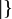<table style="width:100%; font-size:90%;">
<tr>
<td><br><includeonly>|}</includeonly></td>
<td style="width:60%; vertical-align:top;"><br></td>
</tr>
</table>
